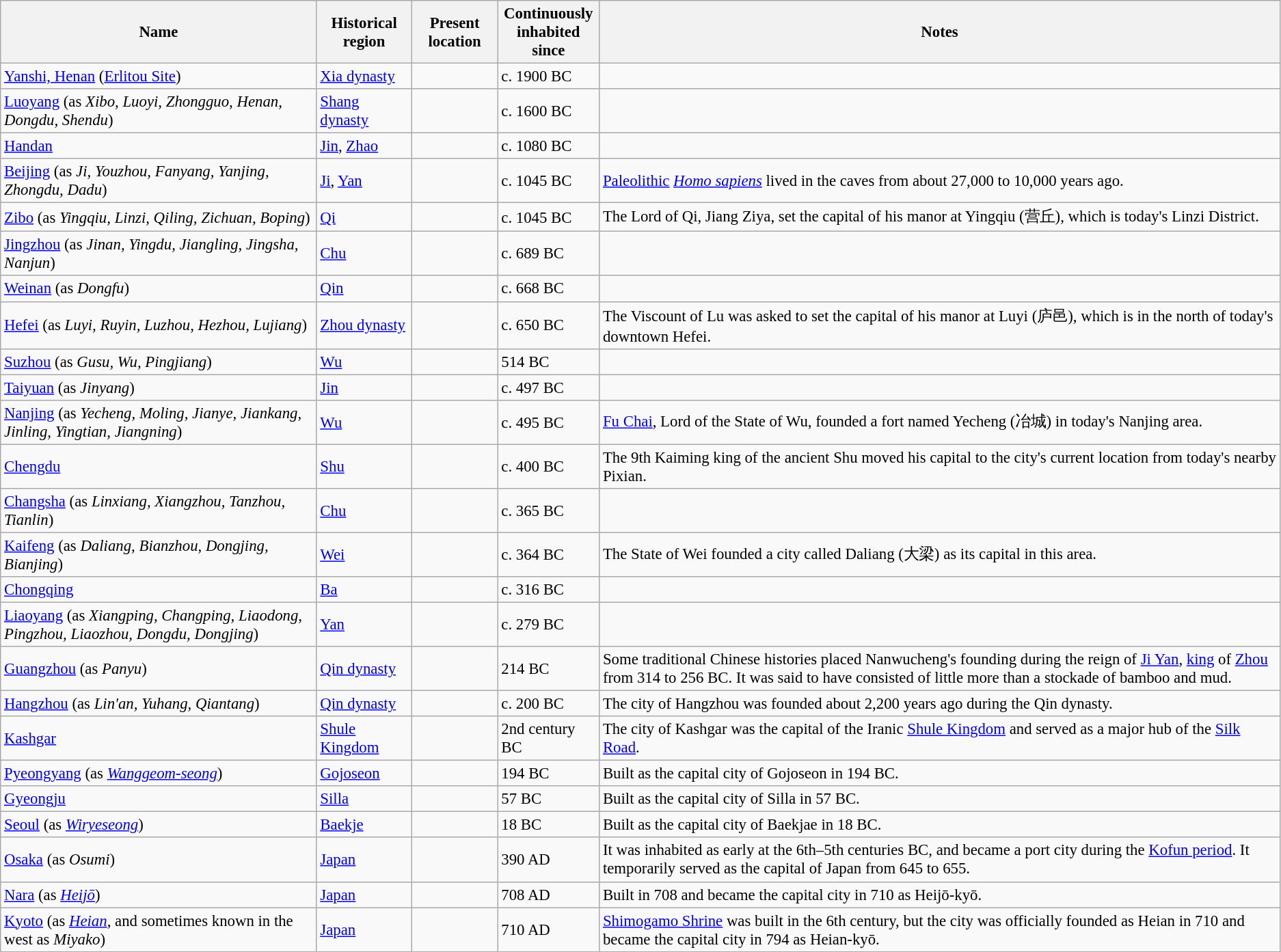<table class="wikitable sortable" style="font-size:95%">
<tr>
<th>Name</th>
<th>Historical region</th>
<th>Present location</th>
<th data-sort-type="number">Continuously<br>inhabited since</th>
<th class="unsortable">Notes</th>
</tr>
<tr>
<td><a href='#'>Yanshi, Henan</a> (<a href='#'>Erlitou Site</a>)</td>
<td><a href='#'>Xia dynasty</a></td>
<td></td>
<td data-sort-value="-1900">c. 1900 BC</td>
<td></td>
</tr>
<tr>
<td><a href='#'>Luoyang</a> (as <em>Xibo, Luoyi, Zhongguo, Henan, Dongdu, Shendu</em>)</td>
<td><a href='#'>Shang dynasty</a></td>
<td></td>
<td data-sort-value="-1600">c. 1600 BC</td>
<td></td>
</tr>
<tr>
<td><a href='#'>Handan</a></td>
<td><a href='#'>Jin</a>, <a href='#'>Zhao</a></td>
<td></td>
<td data-sort-value="-1080">c. 1080 BC</td>
<td></td>
</tr>
<tr>
<td><a href='#'>Beijing</a> (as <em>Ji, Youzhou, Fanyang, Yanjing, Zhongdu, Dadu</em>)</td>
<td><a href='#'>Ji</a>, <a href='#'>Yan</a></td>
<td></td>
<td data-sort-value="-1045">c. 1045 BC</td>
<td><a href='#'>Paleolithic</a> <em><a href='#'>Homo sapiens</a></em> lived in the caves from about 27,000 to 10,000 years ago.</td>
</tr>
<tr>
<td><a href='#'>Zibo</a> (as <em>Yingqiu, Linzi, Qiling, Zichuan, Boping</em>)</td>
<td><a href='#'>Qi</a></td>
<td></td>
<td data-sort-value="-1045">c. 1045 BC</td>
<td>The Lord of Qi, Jiang Ziya, set the capital of his manor at Yingqiu (营丘), which is today's Linzi District.</td>
</tr>
<tr>
<td><a href='#'>Jingzhou</a> (as <em>Jinan, Yingdu,  Jiangling, Jingsha, Nanjun</em>)</td>
<td><a href='#'>Chu</a></td>
<td></td>
<td data-sort-value="-689">c. 689 BC</td>
<td></td>
</tr>
<tr>
<td><a href='#'>Weinan</a> (as <em>Dongfu</em>)</td>
<td><a href='#'>Qin</a></td>
<td></td>
<td data-sort-value="-668">c. 668 BC</td>
<td></td>
</tr>
<tr>
<td><a href='#'>Hefei</a> (as <em>Luyi, Ruyin, Luzhou, Hezhou, Lujiang</em>)</td>
<td><a href='#'>Zhou dynasty</a></td>
<td></td>
<td data-sort-value="-650">c. 650 BC</td>
<td>The Viscount of Lu was asked to set the capital of his manor at Luyi (庐邑), which is in the north of today's downtown Hefei.</td>
</tr>
<tr>
<td><a href='#'>Suzhou</a> (as <em>Gusu, Wu, Pingjiang</em>)</td>
<td><a href='#'>Wu</a></td>
<td></td>
<td data-sort-value="-514">514 BC</td>
<td></td>
</tr>
<tr>
<td><a href='#'>Taiyuan</a> (as <em>Jinyang</em>)</td>
<td><a href='#'>Jin</a></td>
<td></td>
<td data-sort-value="-497">c. 497 BC</td>
<td></td>
</tr>
<tr>
<td><a href='#'>Nanjing</a> (as <em>Yecheng, Moling, Jianye, Jiankang, Jinling, Yingtian, Jiangning</em>)</td>
<td><a href='#'>Wu</a></td>
<td></td>
<td data-sort-value="-495">c. 495 BC</td>
<td><a href='#'>Fu Chai</a>, Lord of the State of Wu, founded a fort named Yecheng (冶城) in today's Nanjing area.</td>
</tr>
<tr>
<td><a href='#'>Chengdu</a></td>
<td><a href='#'>Shu</a></td>
<td></td>
<td data-sort-value="-400">c. 400 BC</td>
<td>The 9th Kaiming king of the ancient Shu moved his capital to the city's current location from today's nearby Pixian.</td>
</tr>
<tr>
<td><a href='#'>Changsha</a> (as <em>Linxiang, Xiangzhou, Tanzhou, Tianlin</em>)</td>
<td><a href='#'>Chu</a></td>
<td></td>
<td data-sort-value="-365">c. 365 BC</td>
<td></td>
</tr>
<tr>
<td><a href='#'>Kaifeng</a> (as <em>Daliang, Bianzhou, Dongjing, Bianjing</em>)</td>
<td><a href='#'>Wei</a></td>
<td></td>
<td data-sort-value="-364">c. 364 BC</td>
<td>The State of Wei founded a city called Daliang (大梁) as its capital in this area.</td>
</tr>
<tr>
<td><a href='#'>Chongqing</a></td>
<td><a href='#'>Ba</a></td>
<td></td>
<td data-sort-value="-316">c. 316 BC</td>
<td></td>
</tr>
<tr>
<td><a href='#'>Liaoyang</a> (as <em>Xiangping, Changping, Liaodong, Pingzhou, Liaozhou, Dongdu, Dongjing</em>)</td>
<td><a href='#'>Yan</a></td>
<td></td>
<td data-sort-value="-279">c. 279 BC</td>
<td></td>
</tr>
<tr>
<td><a href='#'>Guangzhou</a> (as <em>Panyu</em>)</td>
<td><a href='#'>Qin dynasty</a></td>
<td></td>
<td data-sort-value="-214">214 BC</td>
<td>Some traditional Chinese histories placed Nanwucheng's founding during the reign of <a href='#'>Ji Yan</a>, <a href='#'>king</a> of <a href='#'>Zhou</a> from 314 to 256 BC. It was said to have consisted of little more than a stockade of bamboo and mud.</td>
</tr>
<tr>
<td><a href='#'>Hangzhou</a> (as <em>Lin'an, Yuhang, Qiantang</em>)</td>
<td><a href='#'>Qin dynasty</a></td>
<td></td>
<td data-sort-value="-200">c. 200 BC</td>
<td>The city of Hangzhou was founded about 2,200 years ago during the Qin dynasty.</td>
</tr>
<tr>
<td><a href='#'>Kashgar</a></td>
<td><a href='#'>Shule Kingdom</a></td>
<td></td>
<td data-sort-value="2nd-century BC">2nd century BC</td>
<td>The city of Kashgar was the capital of the Iranic <a href='#'>Shule Kingdom</a> and served as a major hub of the <a href='#'>Silk Road</a>.</td>
</tr>
<tr>
<td><a href='#'>Pyeongyang</a> (as <em><a href='#'>Wanggeom-seong</a></em>)</td>
<td><a href='#'>Gojoseon</a></td>
<td></td>
<td data-sort-value="-194">194 BC</td>
<td>Built as the capital city of Gojoseon in 194 BC.</td>
</tr>
<tr>
<td><a href='#'>Gyeongju</a></td>
<td><a href='#'>Silla</a></td>
<td></td>
<td data-sort-value="-57">57 BC</td>
<td>Built as the capital city of Silla in 57 BC.</td>
</tr>
<tr>
<td><a href='#'>Seoul</a> (as <em><a href='#'>Wiryeseong</a></em>)</td>
<td><a href='#'>Baekje</a></td>
<td></td>
<td data-sort-value="-18">18 BC</td>
<td>Built as the capital city of Baekjae in 18 BC.</td>
</tr>
<tr>
<td><a href='#'>Osaka</a> (as <em>Osumi</em>)</td>
<td><a href='#'>Japan</a></td>
<td></td>
<td data-sort-value="390">390 AD</td>
<td>It was inhabited as early at the 6th–5th centuries BC, and became a port city during the <a href='#'>Kofun period</a>. It temporarily served as the capital of Japan from 645 to 655.</td>
</tr>
<tr>
<td><a href='#'>Nara</a> (as <em> <a href='#'>Heijō</a></em>)</td>
<td><a href='#'>Japan</a></td>
<td></td>
<td>708 AD</td>
<td>Built in 708 and became the capital city in 710 as Heijō-kyō.</td>
</tr>
<tr>
<td><a href='#'>Kyoto</a> (as <em><a href='#'>Heian</a></em>, and sometimes known in the west as <em>Miyako</em>)</td>
<td><a href='#'>Japan</a></td>
<td></td>
<td>710 AD</td>
<td><a href='#'>Shimogamo Shrine</a> was built in the 6th century, but the city was officially founded as Heian in 710 and became the capital city in 794 as Heian-kyō.</td>
</tr>
</table>
